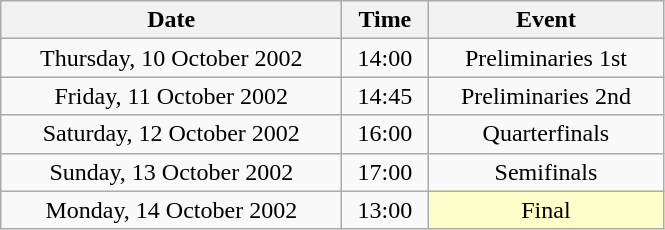<table class = "wikitable" style="text-align:center;">
<tr>
<th width=220>Date</th>
<th width=50>Time</th>
<th width=150>Event</th>
</tr>
<tr>
<td>Thursday, 10 October 2002</td>
<td>14:00</td>
<td>Preliminaries 1st</td>
</tr>
<tr>
<td>Friday, 11 October 2002</td>
<td>14:45</td>
<td>Preliminaries 2nd</td>
</tr>
<tr>
<td>Saturday, 12 October 2002</td>
<td>16:00</td>
<td>Quarterfinals</td>
</tr>
<tr>
<td>Sunday, 13 October 2002</td>
<td>17:00</td>
<td>Semifinals</td>
</tr>
<tr>
<td>Monday, 14 October 2002</td>
<td>13:00</td>
<td bgcolor=ffffcc>Final</td>
</tr>
</table>
